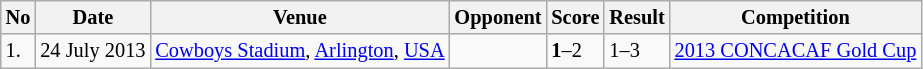<table class="wikitable" style="font-size:85%;">
<tr>
<th>No</th>
<th>Date</th>
<th>Venue</th>
<th>Opponent</th>
<th>Score</th>
<th>Result</th>
<th>Competition</th>
</tr>
<tr>
<td>1.</td>
<td>24 July 2013</td>
<td><a href='#'>Cowboys Stadium</a>, <a href='#'>Arlington</a>, <a href='#'>USA</a></td>
<td></td>
<td><strong>1</strong>–2</td>
<td>1–3</td>
<td><a href='#'>2013 CONCACAF Gold Cup</a></td>
</tr>
</table>
